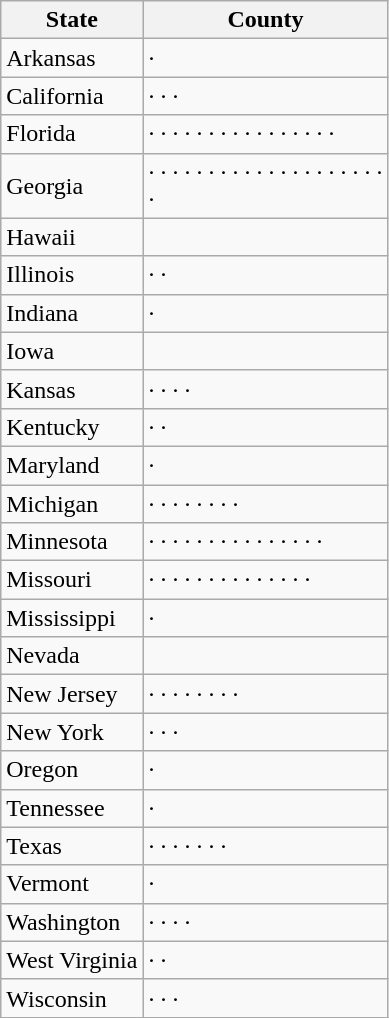<table class="wikitable plainlinks neverexpand">
<tr>
<th>State</th>
<th>County</th>
</tr>
<tr>
<td>Arkansas</td>
<td> · </td>
</tr>
<tr>
<td>California</td>
<td> ·  ·  · </td>
</tr>
<tr>
<td>Florida</td>
<td> ·  ·  ·  ·  ·  ·  ·  ·  ·  ·  ·  ·  ·  ·  ·  · </td>
</tr>
<tr>
<td>Georgia</td>
<td> ·  ·  ·  ·  ·  ·  ·  ·  ·  ·  ·  ·  ·  ·  ·  ·  ·  ·  ·  ·<br> ·
</td>
</tr>
<tr>
<td>Hawaii</td>
<td></td>
</tr>
<tr>
<td>Illinois</td>
<td> ·  · </td>
</tr>
<tr>
<td>Indiana</td>
<td> · </td>
</tr>
<tr>
<td>Iowa</td>
<td></td>
</tr>
<tr>
<td>Kansas</td>
<td> ·  ·  ·  · </td>
</tr>
<tr>
<td>Kentucky</td>
<td> ·  · </td>
</tr>
<tr>
<td>Maryland</td>
<td> · </td>
</tr>
<tr>
<td>Michigan</td>
<td> ·  ·  ·  ·  ·  ·  ·  · </td>
</tr>
<tr>
<td>Minnesota</td>
<td> ·  ·  ·  ·  ·  ·  ·  ·  ·  ·  ·  ·  ·  ·  · </td>
</tr>
<tr>
<td>Missouri</td>
<td> ·  ·  ·  ·  ·  ·  ·  ·  ·  ·  ·  ·  ·  · </td>
</tr>
<tr>
<td>Mississippi</td>
<td> · </td>
</tr>
<tr>
<td>Nevada</td>
<td></td>
</tr>
<tr>
<td>New Jersey</td>
<td> ·  ·  · ·  ·  ·  ·  · </td>
</tr>
<tr>
<td>New York</td>
<td> ·  ·  · </td>
</tr>
<tr>
<td>Oregon</td>
<td> · </td>
</tr>
<tr>
<td>Tennessee</td>
<td> · </td>
</tr>
<tr>
<td>Texas</td>
<td> ·  ·  ·  ·  ·  ·  · </td>
</tr>
<tr>
<td>Vermont</td>
<td> · </td>
</tr>
<tr>
<td>Washington</td>
<td> ·  ·  ·  · </td>
</tr>
<tr>
<td>West Virginia</td>
<td> ·  · </td>
</tr>
<tr>
<td>Wisconsin</td>
<td> ·  ·  · </td>
</tr>
<tr>
</tr>
</table>
